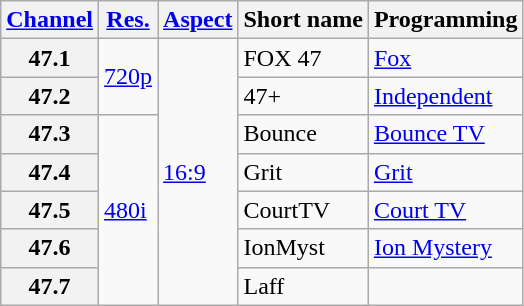<table class="wikitable">
<tr>
<th scope = "col"><a href='#'>Channel</a></th>
<th scope = "col"><a href='#'>Res.</a></th>
<th scope = "col"><a href='#'>Aspect</a></th>
<th scope = "col">Short name</th>
<th scope = "col">Programming</th>
</tr>
<tr>
<th scope = "row">47.1</th>
<td rowspan="2"><a href='#'>720p</a></td>
<td rowspan="7"><a href='#'>16:9</a></td>
<td>FOX 47</td>
<td><a href='#'>Fox</a></td>
</tr>
<tr>
<th scope = "row">47.2</th>
<td>47+</td>
<td><a href='#'>Independent</a></td>
</tr>
<tr>
<th scope = "row">47.3</th>
<td rowspan="5"><a href='#'>480i</a></td>
<td>Bounce</td>
<td><a href='#'>Bounce TV</a></td>
</tr>
<tr>
<th scope = "row">47.4</th>
<td>Grit</td>
<td><a href='#'>Grit</a></td>
</tr>
<tr>
<th scope = "row">47.5</th>
<td>CourtTV</td>
<td><a href='#'>Court TV</a></td>
</tr>
<tr>
<th scope = "row">47.6</th>
<td>IonMyst</td>
<td><a href='#'>Ion Mystery</a></td>
</tr>
<tr>
<th scope = "row">47.7</th>
<td>Laff</td>
<td></td>
</tr>
</table>
